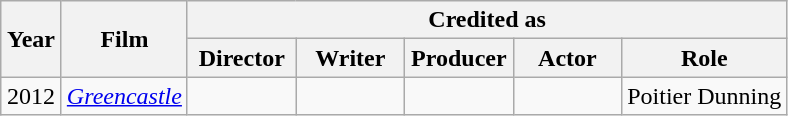<table class="wikitable">
<tr>
<th rowspan="2" style="width:33px;">Year</th>
<th rowspan="2">Film</th>
<th colspan="5">Credited as</th>
</tr>
<tr>
<th width=65>Director</th>
<th width=65>Writer</th>
<th width=65>Producer</th>
<th width=65>Actor</th>
<th>Role</th>
</tr>
<tr style="text-align:center;">
<td>2012</td>
<td style="text-align:left;"><em><a href='#'>Greencastle</a></em></td>
<td></td>
<td></td>
<td></td>
<td></td>
<td style="text-align:left;">Poitier Dunning</td>
</tr>
</table>
